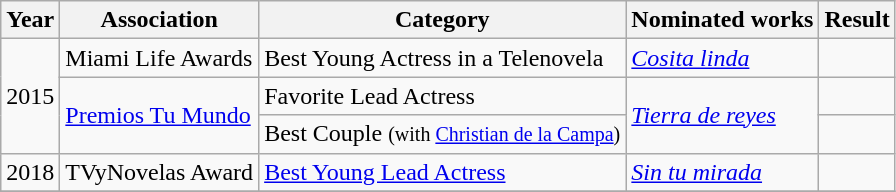<table class="wikitable sortable">
<tr>
<th>Year</th>
<th>Association</th>
<th>Category</th>
<th>Nominated works</th>
<th>Result</th>
</tr>
<tr>
<td rowspan=3>2015</td>
<td rowspan=1>Miami Life Awards</td>
<td>Best Young Actress in a Telenovela</td>
<td rowspan=1><em><a href='#'>Cosita linda</a></em></td>
<td></td>
</tr>
<tr>
<td rowspan=2><a href='#'>Premios Tu Mundo</a></td>
<td>Favorite Lead Actress</td>
<td rowspan=2><em><a href='#'>Tierra de reyes</a></em></td>
<td></td>
</tr>
<tr>
<td>Best Couple <small>(with <a href='#'>Christian de la Campa</a>)</small></td>
<td></td>
</tr>
<tr>
<td>2018</td>
<td>TVyNovelas Award</td>
<td><a href='#'>Best Young Lead Actress</a></td>
<td><em><a href='#'>Sin tu mirada</a></em></td>
<td></td>
</tr>
<tr>
</tr>
</table>
